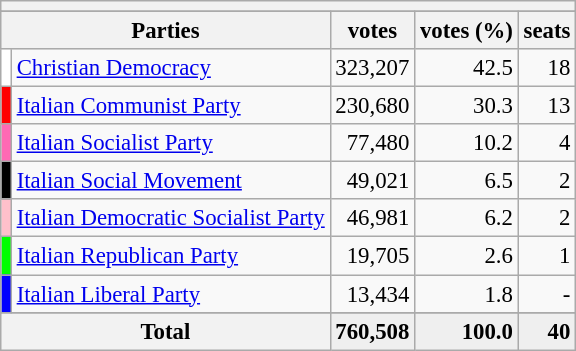<table class="wikitable" style="font-size:95%">
<tr>
<th colspan=5></th>
</tr>
<tr>
</tr>
<tr bgcolor="EFEFEF">
<th colspan=2>Parties</th>
<th>votes</th>
<th>votes (%)</th>
<th>seats</th>
</tr>
<tr>
<td bgcolor=White></td>
<td><a href='#'>Christian Democracy</a></td>
<td align=right>323,207</td>
<td align=right>42.5</td>
<td align=right>18</td>
</tr>
<tr>
<td bgcolor=Red></td>
<td><a href='#'>Italian Communist Party</a></td>
<td align=right>230,680</td>
<td align=right>30.3</td>
<td align=right>13</td>
</tr>
<tr>
<td bgcolor=Hotpink></td>
<td><a href='#'>Italian Socialist Party</a></td>
<td align=right>77,480</td>
<td align=right>10.2</td>
<td align=right>4</td>
</tr>
<tr>
<td bgcolor=Black></td>
<td><a href='#'>Italian Social Movement</a></td>
<td align=right>49,021</td>
<td align=right>6.5</td>
<td align=right>2</td>
</tr>
<tr>
<td bgcolor=Pink></td>
<td><a href='#'>Italian Democratic Socialist Party</a></td>
<td align=right>46,981</td>
<td align=right>6.2</td>
<td align=right>2</td>
</tr>
<tr>
<td bgcolor=Lime></td>
<td><a href='#'>Italian Republican Party</a></td>
<td align=right>19,705</td>
<td align=right>2.6</td>
<td align=right>1</td>
</tr>
<tr>
<td bgcolor=Blue></td>
<td><a href='#'>Italian Liberal Party</a></td>
<td align=right>13,434</td>
<td align=right>1.8</td>
<td align=right>-</td>
</tr>
<tr>
</tr>
<tr bgcolor="EFEFEF">
<th colspan=2><strong>Total</strong></th>
<td align=right><strong>760,508</strong></td>
<td align=right><strong>100.0</strong></td>
<td align=right><strong>40</strong></td>
</tr>
</table>
